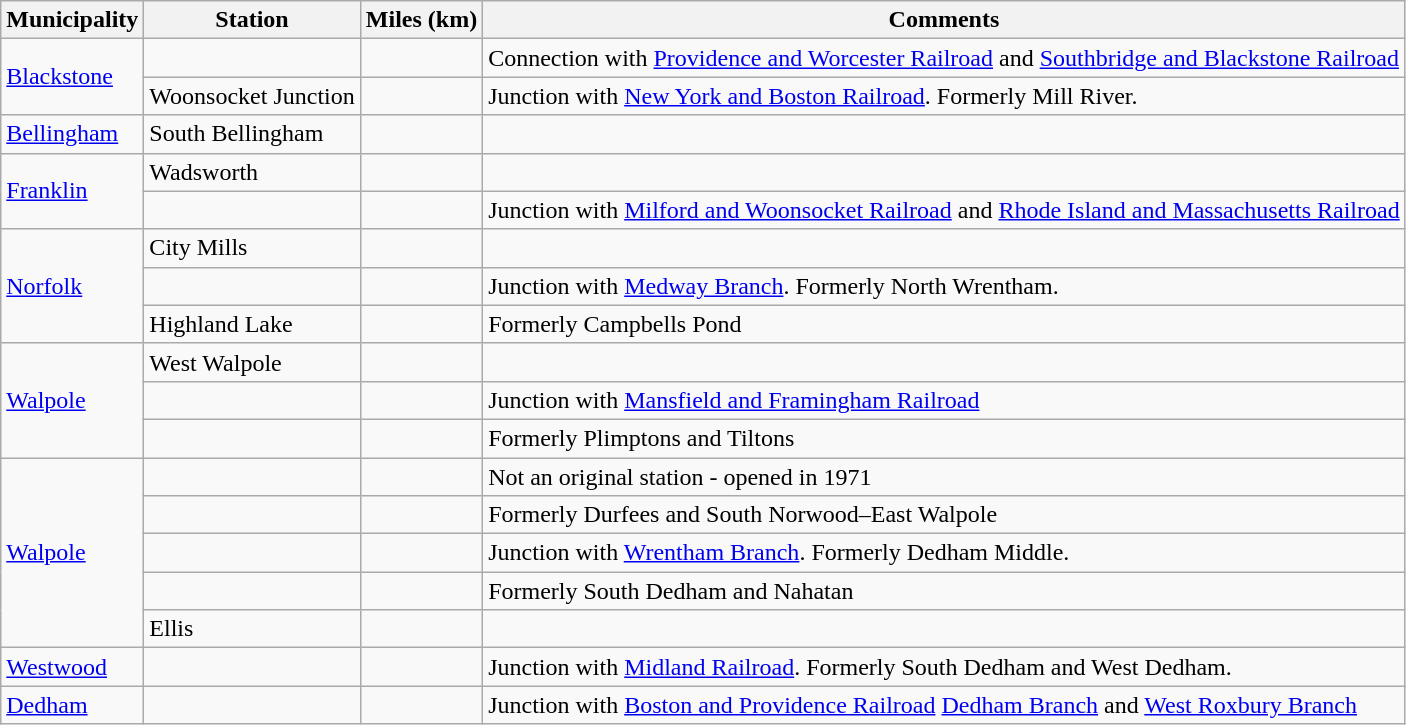<table class="wikitable plainrowheaders">
<tr>
<th scope="col">Municipality</th>
<th scope="col">Station</th>
<th scope="col">Miles (km)</th>
<th scope="col">Comments</th>
</tr>
<tr>
<td rowspan="2"><a href='#'>Blackstone</a></td>
<td></td>
<td></td>
<td>Connection with <a href='#'>Providence and Worcester Railroad</a> and <a href='#'>Southbridge and Blackstone Railroad</a></td>
</tr>
<tr>
<td>Woonsocket Junction</td>
<td></td>
<td>Junction with <a href='#'>New York and Boston Railroad</a>. Formerly Mill River.</td>
</tr>
<tr>
<td><a href='#'>Bellingham</a></td>
<td>South Bellingham</td>
<td></td>
<td></td>
</tr>
<tr>
<td rowspan="2"><a href='#'>Franklin</a></td>
<td>Wadsworth</td>
<td></td>
<td></td>
</tr>
<tr>
<td></td>
<td></td>
<td>Junction with <a href='#'>Milford and Woonsocket Railroad</a> and <a href='#'>Rhode Island and Massachusetts Railroad</a></td>
</tr>
<tr>
<td rowspan="3"><a href='#'>Norfolk</a></td>
<td>City Mills</td>
<td></td>
<td></td>
</tr>
<tr>
<td></td>
<td></td>
<td>Junction with <a href='#'>Medway Branch</a>. Formerly North Wrentham.</td>
</tr>
<tr>
<td>Highland Lake</td>
<td></td>
<td>Formerly Campbells Pond</td>
</tr>
<tr>
<td rowspan="3"><a href='#'>Walpole</a></td>
<td>West Walpole</td>
<td></td>
<td></td>
</tr>
<tr>
<td></td>
<td></td>
<td>Junction with <a href='#'>Mansfield and Framingham Railroad</a></td>
</tr>
<tr>
<td></td>
<td></td>
<td>Formerly Plimptons and Tiltons</td>
</tr>
<tr>
<td rowspan="5"><a href='#'>Walpole</a></td>
<td></td>
<td></td>
<td>Not an original station - opened in 1971</td>
</tr>
<tr>
<td></td>
<td></td>
<td>Formerly Durfees and South Norwood–East Walpole</td>
</tr>
<tr>
<td></td>
<td></td>
<td>Junction with <a href='#'>Wrentham Branch</a>. Formerly Dedham Middle.</td>
</tr>
<tr>
<td></td>
<td></td>
<td>Formerly South Dedham and Nahatan</td>
</tr>
<tr>
<td>Ellis</td>
<td></td>
<td></td>
</tr>
<tr>
<td><a href='#'>Westwood</a></td>
<td></td>
<td></td>
<td>Junction with <a href='#'>Midland Railroad</a>. Formerly South Dedham and West Dedham.</td>
</tr>
<tr>
<td><a href='#'>Dedham</a></td>
<td></td>
<td></td>
<td>Junction with <a href='#'>Boston and Providence Railroad</a> <a href='#'>Dedham Branch</a> and <a href='#'>West Roxbury Branch</a></td>
</tr>
</table>
